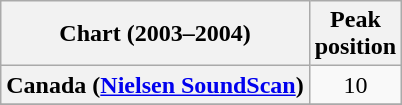<table class="wikitable sortable plainrowheaders" style="text-align:center">
<tr>
<th>Chart (2003–2004)</th>
<th>Peak<br>position</th>
</tr>
<tr>
<th scope="row">Canada (<a href='#'>Nielsen SoundScan</a>)</th>
<td>10</td>
</tr>
<tr>
</tr>
</table>
